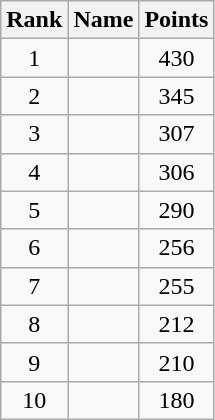<table class="wikitable">
<tr>
<th>Rank</th>
<th>Name</th>
<th>Points</th>
</tr>
<tr>
<td align=center>1</td>
<td></td>
<td align=center>430</td>
</tr>
<tr>
<td align=center>2</td>
<td></td>
<td align=center>345</td>
</tr>
<tr>
<td align=center>3</td>
<td></td>
<td align=center>307</td>
</tr>
<tr>
<td align=center>4</td>
<td></td>
<td align=center>306</td>
</tr>
<tr>
<td align=center>5</td>
<td></td>
<td align=center>290</td>
</tr>
<tr>
<td align=center>6</td>
<td></td>
<td align=center>256</td>
</tr>
<tr>
<td align=center>7</td>
<td></td>
<td align=center>255</td>
</tr>
<tr>
<td align=center>8</td>
<td></td>
<td align=center>212</td>
</tr>
<tr>
<td align=center>9</td>
<td></td>
<td align=center>210</td>
</tr>
<tr>
<td align=center>10</td>
<td></td>
<td align=center>180</td>
</tr>
</table>
